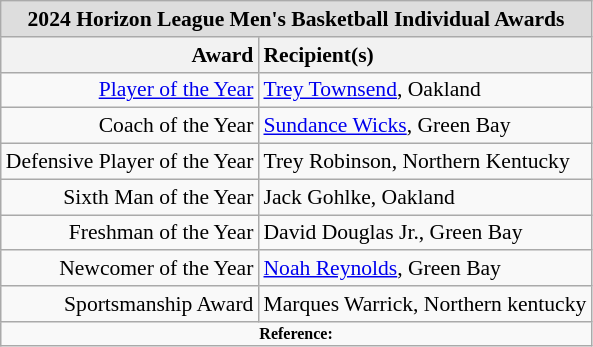<table class="wikitable" style="white-space:nowrap; font-size:90%;">
<tr>
<td colspan="7" style="text-align:center; background:#ddd;"><strong>2024 Horizon League Men's Basketball Individual Awards</strong></td>
</tr>
<tr>
<th style="text-align:right;">Award</th>
<th style="text-align:left;">Recipient(s)</th>
</tr>
<tr>
<td style="text-align:right;"><a href='#'>Player of the Year</a></td>
<td style="text-align:left;"><a href='#'>Trey Townsend</a>, Oakland</td>
</tr>
<tr>
<td style="text-align:right;">Coach of the Year</td>
<td style="text-align:left;"><a href='#'>Sundance Wicks</a>, Green Bay</td>
</tr>
<tr>
<td style="text-align:right;">Defensive Player of the Year</td>
<td style="text-align:left;">Trey Robinson, Northern Kentucky</td>
</tr>
<tr>
<td style="text-align:right;">Sixth Man of the Year</td>
<td style="text-align:left;">Jack Gohlke, Oakland</td>
</tr>
<tr>
<td style="text-align:right;">Freshman of the Year</td>
<td style="text-align:left;">David Douglas Jr., Green Bay</td>
</tr>
<tr>
<td style="text-align:right;">Newcomer of the Year</td>
<td style="text-align:left;"><a href='#'>Noah Reynolds</a>, Green Bay</td>
</tr>
<tr>
<td style="text-align:right;">Sportsmanship Award</td>
<td style="text-align:left;">Marques Warrick, Northern kentucky</td>
</tr>
<tr>
<td colspan="4"  style="font-size:8pt; text-align:center;"><strong>Reference:</strong></td>
</tr>
</table>
